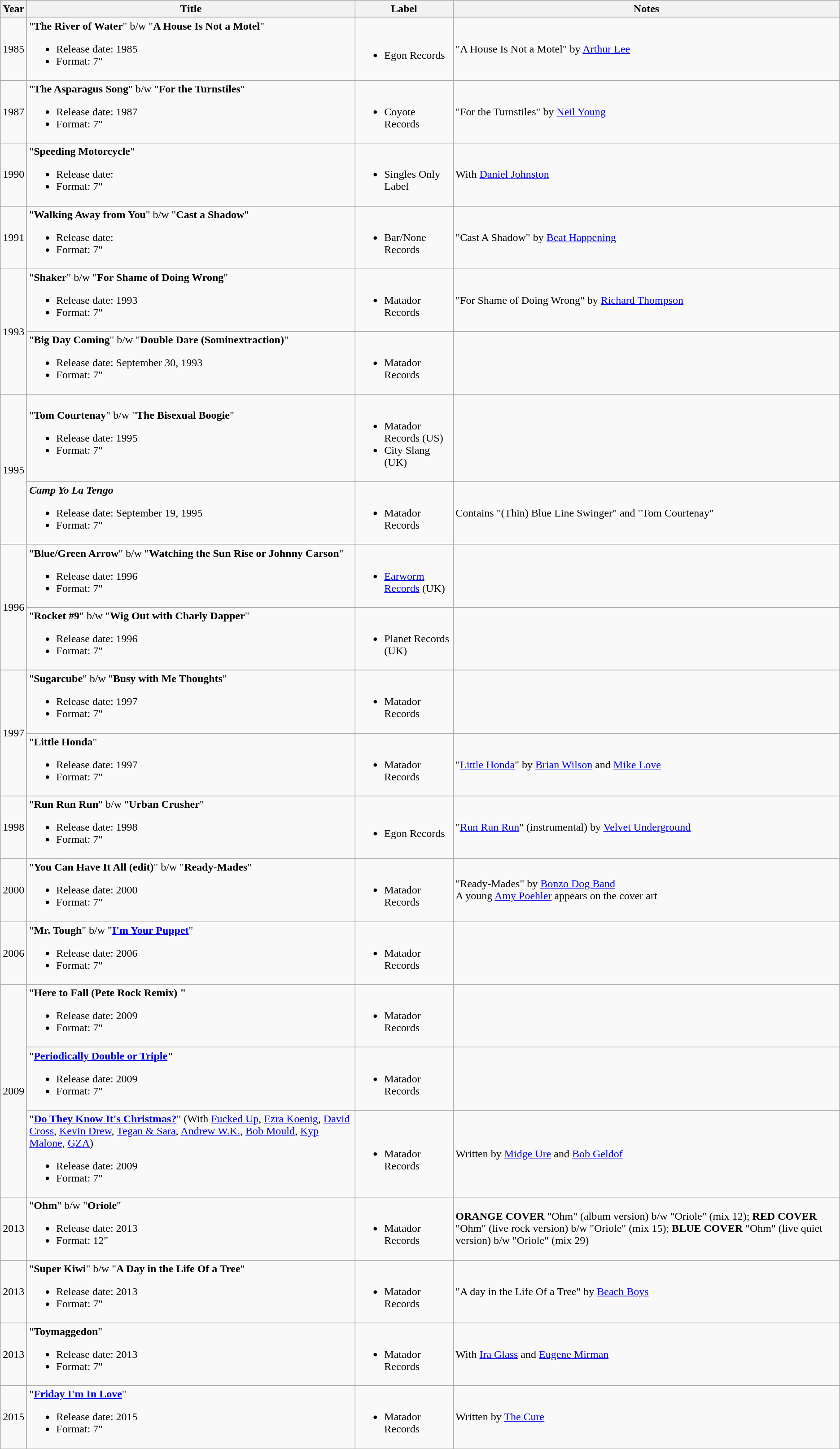<table class="wikitable">
<tr>
<th>Year</th>
<th>Title</th>
<th>Label</th>
<th>Notes</th>
</tr>
<tr>
<td>1985</td>
<td>"<strong>The River of Water</strong>" b/w "<strong>A House Is Not a Motel</strong>"<br><ul><li>Release date: 1985</li><li>Format: 7"</li></ul></td>
<td><br><ul><li>Egon Records</li></ul></td>
<td>"A House Is Not a Motel" by <a href='#'>Arthur Lee</a></td>
</tr>
<tr>
<td>1987</td>
<td>"<strong>The Asparagus Song</strong>" b/w "<strong>For the Turnstiles</strong>"<br><ul><li>Release date: 1987</li><li>Format: 7"</li></ul></td>
<td><br><ul><li>Coyote Records</li></ul></td>
<td>"For the Turnstiles" by <a href='#'>Neil Young</a></td>
</tr>
<tr>
<td>1990</td>
<td>"<strong>Speeding Motorcycle</strong>"<br><ul><li>Release date: </li><li>Format: 7"</li></ul></td>
<td><br><ul><li>Singles Only Label</li></ul></td>
<td>With <a href='#'>Daniel Johnston</a></td>
</tr>
<tr>
<td>1991</td>
<td>"<strong>Walking Away from You</strong>" b/w "<strong>Cast a Shadow</strong>"<br><ul><li>Release date: </li><li>Format: 7"</li></ul></td>
<td><br><ul><li>Bar/None Records</li></ul></td>
<td>"Cast A Shadow" by <a href='#'>Beat Happening</a></td>
</tr>
<tr>
<td rowspan="2">1993</td>
<td>"<strong>Shaker</strong>" b/w "<strong>For Shame of Doing Wrong</strong>"<br><ul><li>Release date: 1993</li><li>Format: 7"</li></ul></td>
<td><br><ul><li>Matador Records</li></ul></td>
<td>"For Shame of Doing Wrong" by <a href='#'>Richard Thompson</a></td>
</tr>
<tr>
<td>"<strong>Big Day Coming</strong>" b/w "<strong>Double Dare (Sominextraction)</strong>"<br><ul><li>Release date: September 30, 1993</li><li>Format: 7"</li></ul></td>
<td><br><ul><li>Matador Records</li></ul></td>
<td></td>
</tr>
<tr>
<td rowspan="2">1995</td>
<td>"<strong>Tom Courtenay</strong>" b/w "<strong>The Bisexual Boogie</strong>"<br><ul><li>Release date: 1995</li><li>Format: 7"</li></ul></td>
<td><br><ul><li>Matador Records (US)</li><li>City Slang (UK)</li></ul></td>
<td></td>
</tr>
<tr>
<td><strong><em>Camp Yo La Tengo</em></strong><br><ul><li>Release date: September 19, 1995</li><li>Format: 7"</li></ul></td>
<td><br><ul><li>Matador Records</li></ul></td>
<td>Contains "(Thin) Blue Line Swinger" and "Tom Courtenay"</td>
</tr>
<tr>
<td rowspan="2">1996</td>
<td>"<strong>Blue/Green Arrow</strong>" b/w "<strong>Watching the Sun Rise or Johnny Carson</strong>"<br><ul><li>Release date: 1996</li><li>Format: 7"</li></ul></td>
<td><br><ul><li><a href='#'>Earworm Records</a> (UK)</li></ul></td>
<td></td>
</tr>
<tr>
<td>"<strong>Rocket #9</strong>" b/w "<strong>Wig Out with Charly Dapper</strong>"<br><ul><li>Release date: 1996</li><li>Format: 7"</li></ul></td>
<td><br><ul><li>Planet Records (UK)</li></ul></td>
<td></td>
</tr>
<tr>
<td rowspan="2">1997</td>
<td>"<strong>Sugarcube</strong>" b/w "<strong>Busy with Me Thoughts</strong>"<br><ul><li>Release date: 1997</li><li>Format: 7"</li></ul></td>
<td><br><ul><li>Matador Records</li></ul></td>
<td></td>
</tr>
<tr>
<td>"<strong>Little Honda</strong>"<br><ul><li>Release date: 1997</li><li>Format: 7"</li></ul></td>
<td><br><ul><li>Matador Records</li></ul></td>
<td>"<a href='#'>Little Honda</a>" by <a href='#'>Brian Wilson</a> and <a href='#'>Mike Love</a></td>
</tr>
<tr>
<td>1998</td>
<td>"<strong>Run Run Run</strong>" b/w "<strong>Urban Crusher</strong>"<br><ul><li>Release date: 1998</li><li>Format: 7"</li></ul></td>
<td><br><ul><li>Egon Records</li></ul></td>
<td>"<a href='#'>Run Run Run</a>" (instrumental) by <a href='#'>Velvet Underground</a></td>
</tr>
<tr>
<td>2000</td>
<td>"<strong>You Can Have It All (edit)</strong>" b/w "<strong>Ready-Mades</strong>"<br><ul><li>Release date: 2000</li><li>Format: 7"</li></ul></td>
<td><br><ul><li>Matador Records</li></ul></td>
<td>"Ready-Mades" by <a href='#'>Bonzo Dog Band</a><br>A young <a href='#'>Amy Poehler</a> appears on the cover art</td>
</tr>
<tr>
<td>2006</td>
<td>"<strong>Mr. Tough</strong>" b/w "<strong><a href='#'>I'm Your Puppet</a></strong>"<br><ul><li>Release date: 2006</li><li>Format: 7"</li></ul></td>
<td><br><ul><li>Matador Records</li></ul></td>
<td></td>
</tr>
<tr>
<td rowspan="3">2009</td>
<td>"<strong>Here to Fall (Pete Rock Remix)  "</strong><br><ul><li>Release date: 2009</li><li>Format: 7"</li></ul></td>
<td><br><ul><li>Matador Records</li></ul></td>
<td></td>
</tr>
<tr>
<td>"<strong><a href='#'>Periodically Double or Triple</a>"</strong><br><ul><li>Release date: 2009</li><li>Format: 7"</li></ul></td>
<td><br><ul><li>Matador Records</li></ul></td>
<td></td>
</tr>
<tr>
<td>"<strong><a href='#'>Do They Know It's Christmas?</a></strong>" (With <a href='#'>Fucked Up</a>, <a href='#'>Ezra Koenig</a>, <a href='#'>David Cross</a>, <a href='#'>Kevin Drew</a>, <a href='#'>Tegan & Sara</a>, <a href='#'>Andrew W.K.</a>, <a href='#'>Bob Mould</a>, <a href='#'>Kyp Malone</a>, <a href='#'>GZA</a>)<br><ul><li>Release date: 2009</li><li>Format: 7"</li></ul></td>
<td><br><ul><li>Matador Records</li></ul></td>
<td>Written by <a href='#'>Midge Ure</a> and <a href='#'>Bob Geldof</a></td>
</tr>
<tr>
<td>2013</td>
<td>"<strong>Ohm</strong>" b/w "<strong>Oriole</strong>"<br><ul><li>Release date: 2013</li><li>Format: 12"</li></ul></td>
<td><br><ul><li>Matador Records</li></ul></td>
<td><strong>ORANGE COVER</strong> "Ohm" (album version) b/w "Oriole" (mix 12); <strong>RED COVER</strong> "Ohm" (live rock version) b/w "Oriole" (mix 15); <strong>BLUE COVER</strong> "Ohm" (live quiet version) b/w "Oriole" (mix 29)</td>
</tr>
<tr>
<td>2013</td>
<td>"<strong>Super Kiwi</strong>" b/w "<strong>A Day in the Life Of a Tree</strong>"<br><ul><li>Release date: 2013</li><li>Format: 7"</li></ul></td>
<td><br><ul><li>Matador Records</li></ul></td>
<td>"A day in the Life Of a Tree" by <a href='#'>Beach Boys</a></td>
</tr>
<tr>
<td>2013</td>
<td>"<strong>Toymaggedon</strong>"<br><ul><li>Release date: 2013</li><li>Format: 7"</li></ul></td>
<td><br><ul><li>Matador Records</li></ul></td>
<td>With <a href='#'>Ira Glass</a> and <a href='#'>Eugene Mirman</a></td>
</tr>
<tr>
<td>2015</td>
<td>"<strong><a href='#'>Friday I'm In Love</a></strong>"<br><ul><li>Release date: 2015</li><li>Format: 7"</li></ul></td>
<td><br><ul><li>Matador Records</li></ul></td>
<td>Written by <a href='#'>The Cure</a></td>
</tr>
</table>
